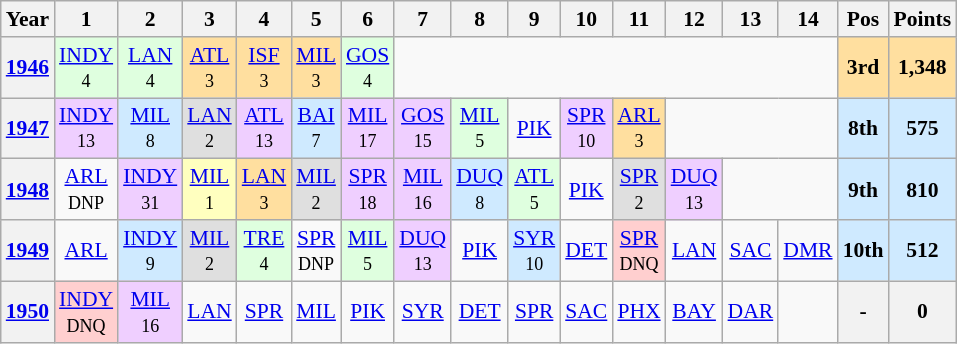<table class="wikitable" style="text-align:center; font-size:90%">
<tr>
<th>Year</th>
<th>1</th>
<th>2</th>
<th>3</th>
<th>4</th>
<th>5</th>
<th>6</th>
<th>7</th>
<th>8</th>
<th>9</th>
<th>10</th>
<th>11</th>
<th>12</th>
<th>13</th>
<th>14</th>
<th>Pos</th>
<th>Points</th>
</tr>
<tr>
<th rowspan=1><a href='#'>1946</a></th>
<td style="background:#DFFFDF;"><a href='#'>INDY</a><br><small>4</small></td>
<td style="background:#DFFFDF;"><a href='#'>LAN</a><br><small>4</small></td>
<td style="background:#FFDF9F;"><a href='#'>ATL</a><br><small>3</small></td>
<td style="background:#FFDF9F;"><a href='#'>ISF</a><br><small>3</small></td>
<td style="background:#FFDF9F;"><a href='#'>MIL</a><br><small>3</small></td>
<td style="background:#DFFFDF;"><a href='#'>GOS</a><br><small>4</small></td>
<td colspan=8></td>
<th style="background:#FFDF9F;">3rd</th>
<th style="background:#FFDF9F;">1,348</th>
</tr>
<tr>
<th rowspan=1><a href='#'>1947</a></th>
<td style="background:#EFCFFF;"><a href='#'>INDY</a><br><small>13</small></td>
<td style="background:#CFEAFF;"><a href='#'>MIL</a><br><small>8</small></td>
<td style="background:#DFDFDF;"><a href='#'>LAN</a><br><small>2</small></td>
<td style="background:#EFCFFF;"><a href='#'>ATL</a><br><small>13</small></td>
<td style="background:#CFEAFF;"><a href='#'>BAI</a><br><small>7</small></td>
<td style="background:#EFCFFF;"><a href='#'>MIL</a><br><small>17</small></td>
<td style="background:#EFCFFF;"><a href='#'>GOS</a><br><small>15</small></td>
<td style="background:#DFFFDF;"><a href='#'>MIL</a><br><small>5</small></td>
<td><a href='#'>PIK</a></td>
<td style="background:#EFCFFF;"><a href='#'>SPR</a><br><small>10</small></td>
<td style="background:#FFDF9F;"><a href='#'>ARL</a><br><small>3</small></td>
<td colspan=3></td>
<th style="background:#CFEAFF;">8th</th>
<th style="background:#CFEAFF;">575</th>
</tr>
<tr>
<th rowspan=1><a href='#'>1948</a></th>
<td><a href='#'>ARL</a><br><small>DNP</small></td>
<td style="background:#EFCFFF;"><a href='#'>INDY</a><br><small>31</small></td>
<td style="background:#FFFFBF;"><a href='#'>MIL</a><br><small>1</small></td>
<td style="background:#FFDF9F;"><a href='#'>LAN</a><br><small>3</small></td>
<td style="background:#DFDFDF;"><a href='#'>MIL</a><br><small>2</small></td>
<td style="background:#EFCFFF;"><a href='#'>SPR</a><br><small>18</small></td>
<td style="background:#EFCFFF;"><a href='#'>MIL</a><br><small>16</small></td>
<td style="background:#CFEAFF;"><a href='#'>DUQ</a><br><small>8</small></td>
<td style="background:#DFFFDF;"><a href='#'>ATL</a><br><small>5</small></td>
<td><a href='#'>PIK</a></td>
<td style="background:#DFDFDF;"><a href='#'>SPR</a><br><small>2</small></td>
<td style="background:#EFCFFF;"><a href='#'>DUQ</a><br><small>13</small></td>
<td colspan=2></td>
<th style="background:#CFEAFF;">9th</th>
<th style="background:#CFEAFF;">810</th>
</tr>
<tr>
<th rowspan=1><a href='#'>1949</a></th>
<td><a href='#'>ARL</a><br><small> </small></td>
<td style="background:#CFEAFF;"><a href='#'>INDY</a><br><small>9</small></td>
<td style="background:#DFDFDF;"><a href='#'>MIL</a><br><small>2</small></td>
<td style="background:#DFFFDF;"><a href='#'>TRE</a><br><small>4</small></td>
<td><a href='#'>SPR</a><br><small>DNP</small></td>
<td style="background:#DFFFDF;"><a href='#'>MIL</a><br><small>5</small></td>
<td style="background:#EFCFFF;"><a href='#'>DUQ</a><br><small>13</small></td>
<td><a href='#'>PIK</a></td>
<td style="background:#CFEAFF;"><a href='#'>SYR</a><br><small>10</small></td>
<td><a href='#'>DET</a><br><small> </small></td>
<td style="background:#FFCFCF;"><a href='#'>SPR</a><br><small>DNQ</small></td>
<td><a href='#'>LAN</a><br><small> </small></td>
<td><a href='#'>SAC</a><br><small> </small></td>
<td><a href='#'>DMR</a><br><small> </small></td>
<th style="background:#CFEAFF;">10th</th>
<th style="background:#CFEAFF;">512</th>
</tr>
<tr>
<th rowspan=1><a href='#'>1950</a></th>
<td style="background:#FFCFCF;"><a href='#'>INDY</a><br><small>DNQ</small></td>
<td style="background:#EFCFFF;"><a href='#'>MIL</a><br><small>16</small></td>
<td><a href='#'>LAN</a><br><small> </small></td>
<td><a href='#'>SPR</a><br><small> </small></td>
<td><a href='#'>MIL</a><br><small> </small></td>
<td><a href='#'>PIK</a></td>
<td><a href='#'>SYR</a><br><small> </small></td>
<td><a href='#'>DET</a><br><small> </small></td>
<td><a href='#'>SPR</a><br><small> </small></td>
<td><a href='#'>SAC</a><br><small> </small></td>
<td><a href='#'>PHX</a><br><small> </small></td>
<td><a href='#'>BAY</a><br><small> </small></td>
<td><a href='#'>DAR</a><br><small> </small></td>
<td colspan=1></td>
<th>-</th>
<th>0</th>
</tr>
</table>
